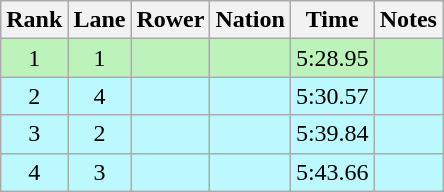<table class="wikitable sortable" style="text-align:center">
<tr>
<th>Rank</th>
<th>Lane</th>
<th>Rower</th>
<th>Nation</th>
<th>Time</th>
<th>Notes</th>
</tr>
<tr bgcolor=bbf3bb>
<td>1</td>
<td>1</td>
<td></td>
<td align=left></td>
<td>5:28.95</td>
<td></td>
</tr>
<tr bgcolor=bbf9ff>
<td>2</td>
<td>4</td>
<td></td>
<td align=left></td>
<td>5:30.57</td>
<td></td>
</tr>
<tr bgcolor=bbf9ff>
<td>3</td>
<td>2</td>
<td></td>
<td align=left></td>
<td>5:39.84</td>
<td></td>
</tr>
<tr bgcolor=bbf9ff>
<td>4</td>
<td>3</td>
<td></td>
<td align=left></td>
<td>5:43.66</td>
<td></td>
</tr>
</table>
